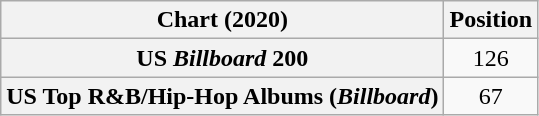<table class="wikitable plainrowheaders" style="text-align:center">
<tr>
<th scope="col">Chart (2020)</th>
<th scope="col">Position</th>
</tr>
<tr>
<th scope="row">US <em>Billboard</em> 200</th>
<td>126</td>
</tr>
<tr>
<th scope="row">US Top R&B/Hip-Hop Albums (<em>Billboard</em>)</th>
<td>67</td>
</tr>
</table>
